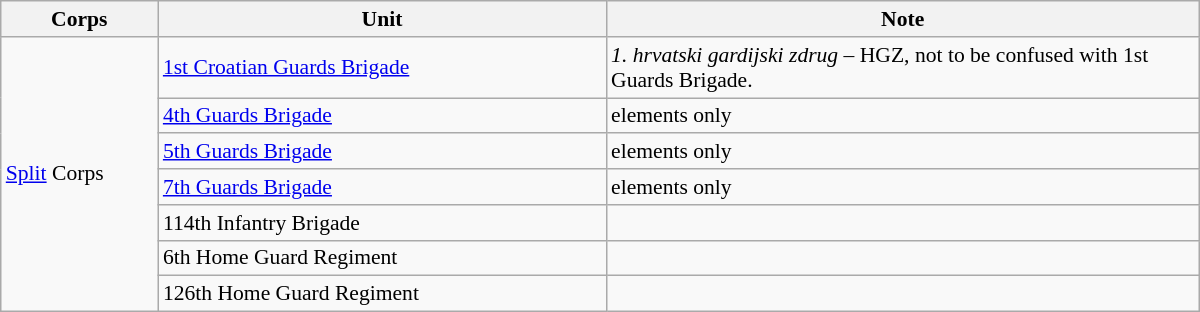<table class="plainrowheaders wikitable collapsible" style="cellspacing=2px; text-align:left; font-size:90%;" width=800px>
<tr style="font-size:100%; text-align:right;">
<th style="width:100px;" scope="col">Corps</th>
<th style="width:300px;" scope="col">Unit</th>
<th style="width:400px;" scope="col">Note</th>
</tr>
<tr>
<td rowspan=7><a href='#'>Split</a> Corps</td>
<td><a href='#'>1st Croatian Guards Brigade</a></td>
<td><em>1. hrvatski gardijski zdrug</em> – HGZ, not to be confused with 1st Guards Brigade.</td>
</tr>
<tr>
<td><a href='#'>4th Guards Brigade</a></td>
<td>elements only</td>
</tr>
<tr>
<td><a href='#'>5th Guards Brigade</a></td>
<td>elements only</td>
</tr>
<tr>
<td><a href='#'>7th Guards Brigade</a></td>
<td>elements only</td>
</tr>
<tr>
<td>114th Infantry Brigade</td>
<td></td>
</tr>
<tr>
<td>6th Home Guard Regiment</td>
<td></td>
</tr>
<tr>
<td>126th Home Guard Regiment</td>
<td></td>
</tr>
</table>
